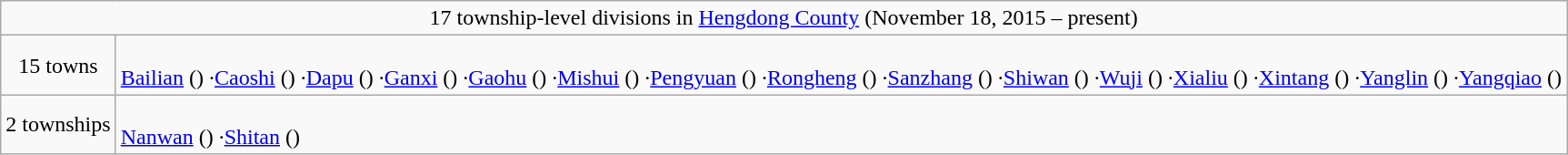<table class="wikitable">
<tr>
<td style="text-align:center;" colspan="2">17 township-level divisions in <a href='#'>Hengdong County</a> (November 18, 2015 – present)</td>
</tr>
<tr align=left>
<td align=center>15 towns</td>
<td><br><a href='#'>Bailian</a> ()
·<a href='#'>Caoshi</a> ()
·<a href='#'>Dapu</a> ()
·<a href='#'>Ganxi</a> ()
·<a href='#'>Gaohu</a> ()
·<a href='#'>Mishui</a> ()
·<a href='#'>Pengyuan</a> ()
·<a href='#'>Rongheng</a> ()
·<a href='#'>Sanzhang</a> ()
·<a href='#'>Shiwan</a> ()
·<a href='#'>Wuji</a> ()
·<a href='#'>Xialiu</a> ()
·<a href='#'>Xintang</a> ()
·<a href='#'>Yanglin</a> ()
·<a href='#'>Yangqiao</a> ()</td>
</tr>
<tr align=left>
<td align=center>2 townships</td>
<td><br><a href='#'>Nanwan</a> ()
·<a href='#'>Shitan</a> ()</td>
</tr>
</table>
